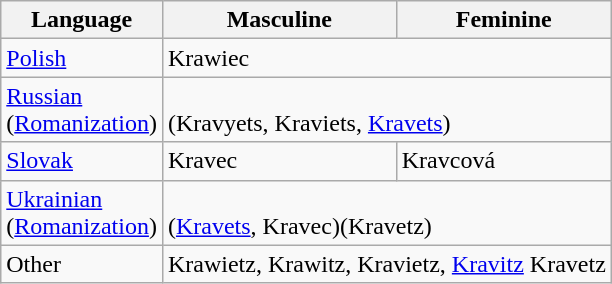<table class="wikitable">
<tr>
<th>Language</th>
<th>Masculine</th>
<th>Feminine</th>
</tr>
<tr>
<td><a href='#'>Polish</a></td>
<td colspan=2>Krawiec</td>
</tr>
<tr>
<td><a href='#'>Russian</a> <br>(<a href='#'>Romanization</a>)</td>
<td colspan=2><br> (Kravyets, Kraviets, <a href='#'>Kravets</a>)</td>
</tr>
<tr Kravetz>
<td><a href='#'>Slovak</a></td>
<td>Kravec</td>
<td>Kravcová</td>
</tr>
<tr>
<td><a href='#'>Ukrainian</a> <br>(<a href='#'>Romanization</a>)</td>
<td colspan=2><br> (<a href='#'>Kravets</a>, Kravec)(Kravetz)</td>
</tr>
<tr>
<td>Other</td>
<td colspan=2>Krawietz, Krawitz, Kravietz, <a href='#'>Kravitz</a> Kravetz</td>
</tr>
</table>
